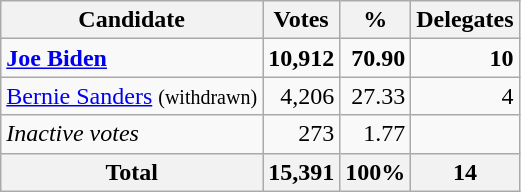<table class="wikitable sortable" style="text-align:right;">
<tr>
<th>Candidate</th>
<th>Votes</th>
<th>%</th>
<th>Delegates</th>
</tr>
<tr>
<td style="text-align:left;" data-sort-value="Biden, Joe"><strong><a href='#'>Joe Biden</a></strong></td>
<td><strong>10,912</strong></td>
<td><strong>70.90</strong></td>
<td><strong>10</strong></td>
</tr>
<tr>
<td style="text-align:left;" data-sort-value="Sanders, Bernie"><a href='#'>Bernie Sanders</a> <small>(withdrawn)</small></td>
<td>4,206</td>
<td>27.33</td>
<td>4</td>
</tr>
<tr>
<td style="text-align:left;" data-sort-value="ZZ"><em>Inactive votes</em></td>
<td>273</td>
<td>1.77</td>
<td></td>
</tr>
<tr>
<th>Total</th>
<th>15,391</th>
<th>100%</th>
<th>14</th>
</tr>
</table>
